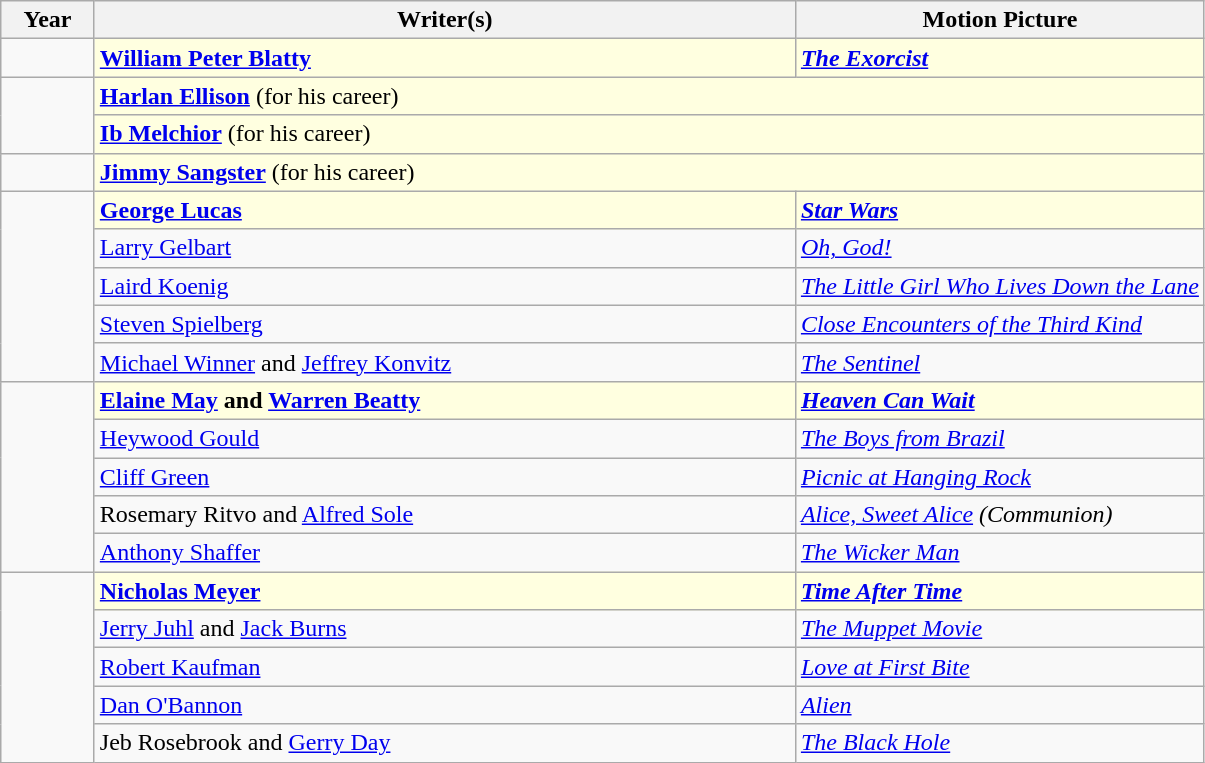<table class="wikitable">
<tr>
<th width="55px">Year</th>
<th width="460px">Writer(s)</th>
<th>Motion Picture</th>
</tr>
<tr>
<td rowspan=1></td>
<td style="background:lightyellow"><strong><a href='#'>William Peter Blatty</a></strong></td>
<td style="background:lightyellow"><strong><em><a href='#'>The Exorcist</a></em></strong></td>
</tr>
<tr>
<td rowspan=2></td>
<td colspan="2" style="background:lightyellow"><strong><a href='#'>Harlan Ellison</a></strong> (for his career)</td>
</tr>
<tr>
<td colspan="2" style="background:lightyellow"><strong><a href='#'>Ib Melchior</a></strong> (for his career)</td>
</tr>
<tr>
<td rowspan=1></td>
<td colspan="2" style="background:lightyellow"><strong><a href='#'>Jimmy Sangster</a></strong> (for his career)</td>
</tr>
<tr>
<td rowspan=5></td>
<td style="background:lightyellow"><strong><a href='#'>George Lucas</a></strong></td>
<td style="background:lightyellow"><strong><em><a href='#'>Star Wars</a></em></strong></td>
</tr>
<tr>
<td><a href='#'>Larry Gelbart</a></td>
<td><em><a href='#'>Oh, God!</a></em></td>
</tr>
<tr>
<td><a href='#'>Laird Koenig</a></td>
<td><em><a href='#'>The Little Girl Who Lives Down the Lane</a></em></td>
</tr>
<tr>
<td><a href='#'>Steven Spielberg</a></td>
<td><em><a href='#'>Close Encounters of the Third Kind</a></em></td>
</tr>
<tr>
<td><a href='#'>Michael Winner</a> and <a href='#'>Jeffrey Konvitz</a></td>
<td><em><a href='#'>The Sentinel</a></em></td>
</tr>
<tr>
<td rowspan=5></td>
<td style="background:lightyellow"><strong><a href='#'>Elaine May</a> and <a href='#'>Warren Beatty</a></strong></td>
<td style="background:lightyellow"><strong><em><a href='#'>Heaven Can Wait</a></em></strong></td>
</tr>
<tr>
<td><a href='#'>Heywood Gould</a></td>
<td><em><a href='#'>The Boys from Brazil</a></em></td>
</tr>
<tr>
<td><a href='#'>Cliff Green</a></td>
<td><em><a href='#'>Picnic at Hanging Rock</a></em></td>
</tr>
<tr>
<td>Rosemary Ritvo and <a href='#'>Alfred Sole</a></td>
<td><em><a href='#'>Alice, Sweet Alice</a> (Communion)</em></td>
</tr>
<tr>
<td><a href='#'>Anthony Shaffer</a></td>
<td><em><a href='#'>The Wicker Man</a></em></td>
</tr>
<tr>
<td rowspan=5></td>
<td style="background:lightyellow"><strong><a href='#'>Nicholas Meyer</a></strong></td>
<td style="background:lightyellow"><strong><em><a href='#'>Time After Time</a></em></strong></td>
</tr>
<tr>
<td><a href='#'>Jerry Juhl</a> and <a href='#'>Jack Burns</a></td>
<td><em><a href='#'>The Muppet Movie</a></em></td>
</tr>
<tr>
<td><a href='#'>Robert Kaufman</a></td>
<td><em><a href='#'>Love at First Bite</a></em></td>
</tr>
<tr>
<td><a href='#'>Dan O'Bannon</a></td>
<td><em><a href='#'>Alien</a></em></td>
</tr>
<tr>
<td>Jeb Rosebrook and <a href='#'>Gerry Day</a></td>
<td><em><a href='#'>The Black Hole</a></em></td>
</tr>
</table>
